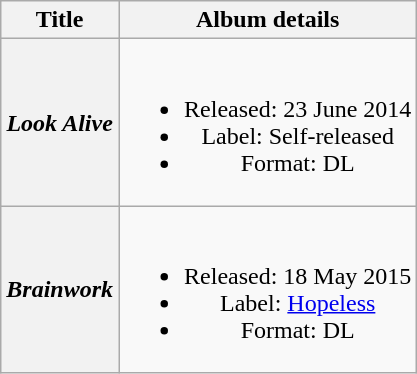<table class="wikitable plainrowheaders" style="text-align:center;">
<tr>
<th scope="col">Title</th>
<th scope="col">Album details</th>
</tr>
<tr>
<th scope="row"><em>Look Alive</em></th>
<td><br><ul><li>Released: 23 June 2014</li><li>Label: Self-released</li><li>Format: DL</li></ul></td>
</tr>
<tr>
<th scope="row"><em>Brainwork</em></th>
<td><br><ul><li>Released: 18 May 2015</li><li>Label: <a href='#'>Hopeless</a></li><li>Format: DL</li></ul></td>
</tr>
</table>
